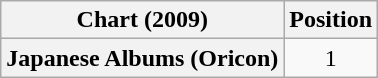<table class="wikitable plainrowheaders" style="text-align:center">
<tr>
<th scope="col">Chart (2009)</th>
<th scope="col">Position</th>
</tr>
<tr>
<th scope="row">Japanese Albums (Oricon)</th>
<td>1</td>
</tr>
</table>
